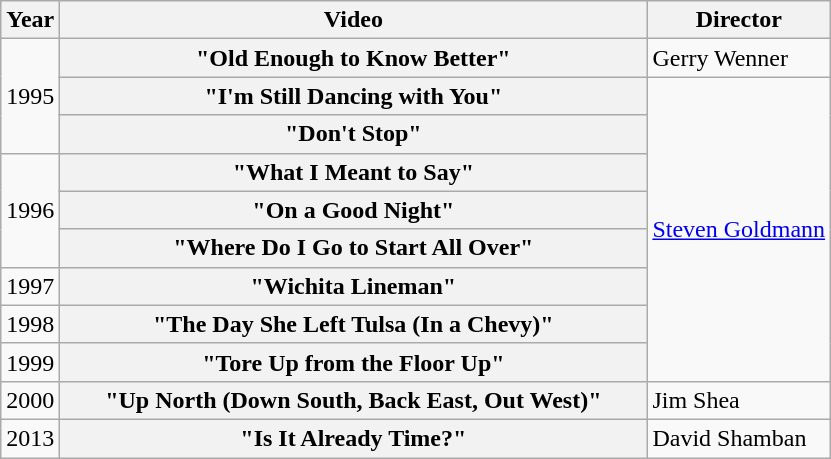<table class="wikitable plainrowheaders">
<tr>
<th>Year</th>
<th style="width:24em;">Video</th>
<th>Director</th>
</tr>
<tr>
<td rowspan="3">1995</td>
<th scope="row">"Old Enough to Know Better"</th>
<td>Gerry Wenner</td>
</tr>
<tr>
<th scope="row">"I'm Still Dancing with You"</th>
<td rowspan="8"><a href='#'>Steven Goldmann</a></td>
</tr>
<tr>
<th scope="row">"Don't Stop"</th>
</tr>
<tr>
<td rowspan="3">1996</td>
<th scope="row">"What I Meant to Say"</th>
</tr>
<tr>
<th scope="row">"On a Good Night"</th>
</tr>
<tr>
<th scope="row">"Where Do I Go to Start All Over"</th>
</tr>
<tr>
<td>1997</td>
<th scope="row">"Wichita Lineman"</th>
</tr>
<tr>
<td>1998</td>
<th scope="row">"The Day She Left Tulsa (In a Chevy)"</th>
</tr>
<tr>
<td>1999</td>
<th scope="row">"Tore Up from the Floor Up"</th>
</tr>
<tr>
<td>2000</td>
<th scope="row">"Up North (Down South, Back East, Out West)"</th>
<td>Jim Shea</td>
</tr>
<tr>
<td>2013</td>
<th scope="row">"Is It Already Time?"</th>
<td>David Shamban</td>
</tr>
</table>
